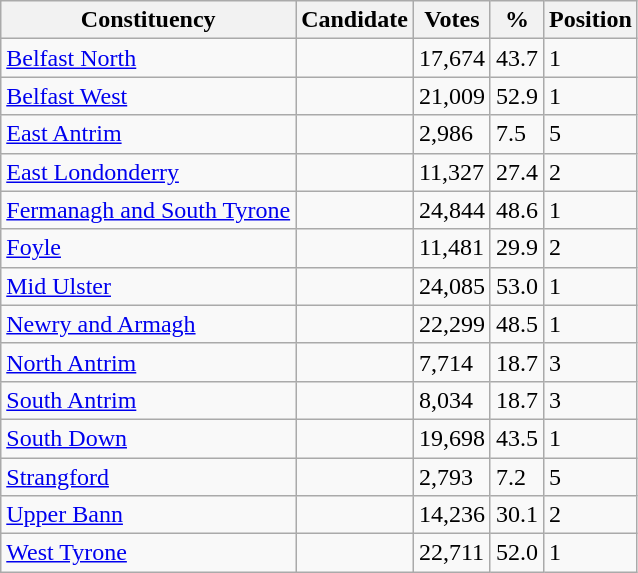<table class="wikitable sortable">
<tr>
<th>Constituency</th>
<th>Candidate</th>
<th>Votes</th>
<th>%</th>
<th>Position</th>
</tr>
<tr>
<td><a href='#'>Belfast North</a></td>
<td></td>
<td>17,674</td>
<td>43.7</td>
<td>1</td>
</tr>
<tr>
<td><a href='#'>Belfast West</a></td>
<td></td>
<td>21,009</td>
<td>52.9</td>
<td>1</td>
</tr>
<tr>
<td><a href='#'>East Antrim</a></td>
<td></td>
<td>2,986</td>
<td>7.5</td>
<td>5</td>
</tr>
<tr>
<td><a href='#'>East Londonderry</a></td>
<td></td>
<td>11,327</td>
<td>27.4</td>
<td>2</td>
</tr>
<tr>
<td><a href='#'>Fermanagh and South Tyrone</a></td>
<td></td>
<td>24,844</td>
<td>48.6</td>
<td>1</td>
</tr>
<tr>
<td><a href='#'>Foyle</a></td>
<td></td>
<td>11,481</td>
<td>29.9</td>
<td>2</td>
</tr>
<tr>
<td><a href='#'>Mid Ulster</a></td>
<td></td>
<td>24,085</td>
<td>53.0</td>
<td>1</td>
</tr>
<tr>
<td><a href='#'>Newry and Armagh</a></td>
<td></td>
<td>22,299</td>
<td>48.5</td>
<td>1</td>
</tr>
<tr>
<td><a href='#'>North Antrim</a></td>
<td></td>
<td>7,714</td>
<td>18.7</td>
<td>3</td>
</tr>
<tr>
<td><a href='#'>South Antrim</a></td>
<td></td>
<td>8,034</td>
<td>18.7</td>
<td>3</td>
</tr>
<tr>
<td><a href='#'>South Down</a></td>
<td></td>
<td>19,698</td>
<td>43.5</td>
<td>1</td>
</tr>
<tr>
<td><a href='#'>Strangford</a></td>
<td></td>
<td>2,793</td>
<td>7.2</td>
<td>5</td>
</tr>
<tr>
<td><a href='#'>Upper Bann</a></td>
<td></td>
<td>14,236</td>
<td>30.1</td>
<td>2</td>
</tr>
<tr>
<td><a href='#'>West Tyrone</a></td>
<td></td>
<td>22,711</td>
<td>52.0</td>
<td>1</td>
</tr>
</table>
